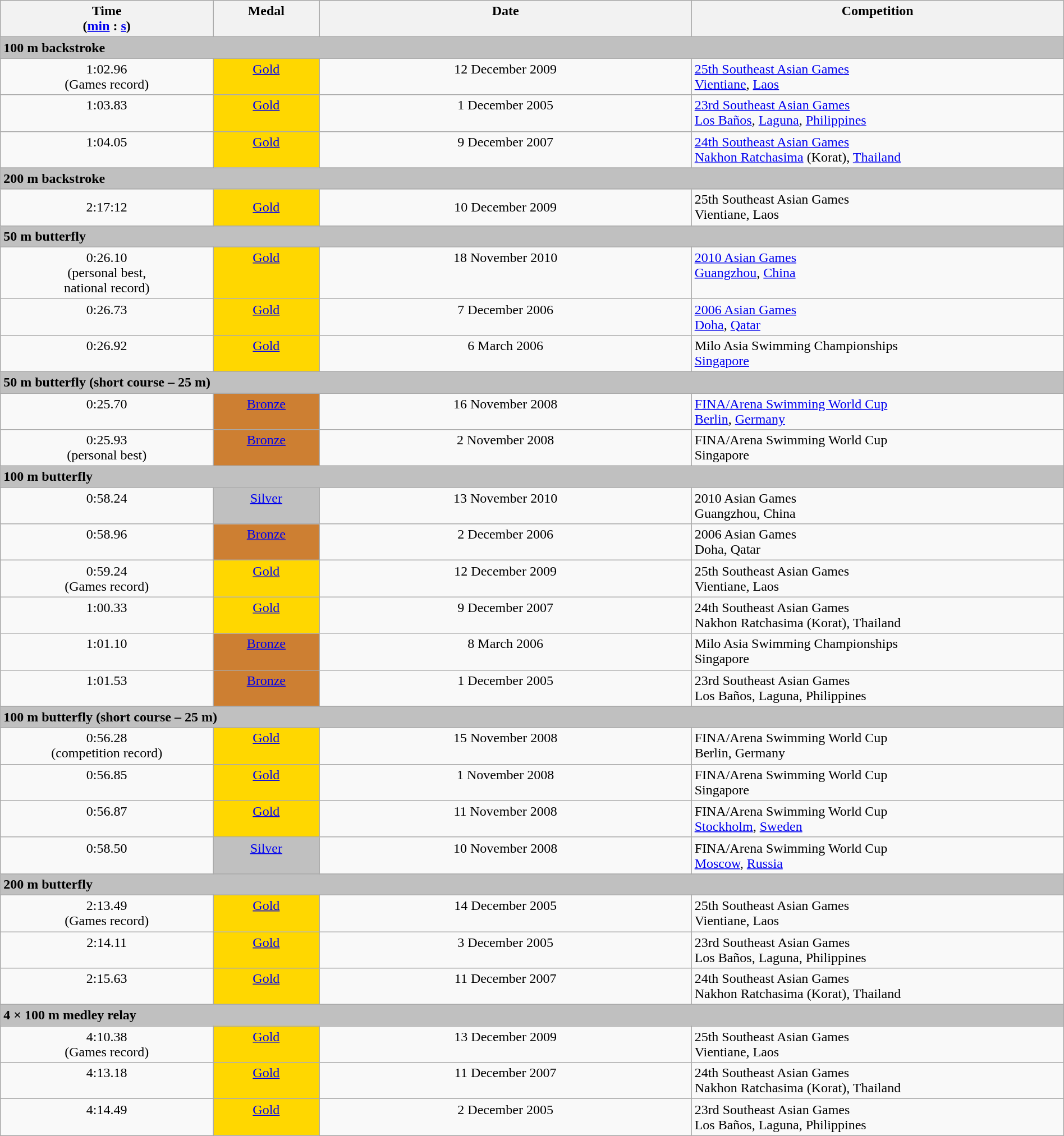<table class=wikitable width=100%>
<tr valign=top>
<th width=20%>Time<br>(<a href='#'>min</a> : <a href='#'>s</a>)</th>
<th width=10%>Medal</th>
<th width=35%>Date</th>
<th width=35%>Competition</th>
</tr>
<tr>
<td colspan=4 bgcolor=silver><strong>100 m backstroke</strong></td>
</tr>
<tr valign=top>
<td align=center>1:02.96<br>(Games record)</td>
<td align=center bgcolor=gold><a href='#'>Gold</a></td>
<td align=center>12 December 2009</td>
<td><a href='#'>25th Southeast Asian Games</a><br><a href='#'>Vientiane</a>, <a href='#'>Laos</a></td>
</tr>
<tr valign=top>
<td align=center>1:03.83</td>
<td align=center bgcolor=gold><a href='#'>Gold</a></td>
<td align=center>1 December 2005</td>
<td><a href='#'>23rd Southeast Asian Games</a><br><a href='#'>Los Baños</a>, <a href='#'>Laguna</a>, <a href='#'>Philippines</a></td>
</tr>
<tr valign=top>
<td align=center>1:04.05</td>
<td align=center bgcolor=gold><a href='#'>Gold</a></td>
<td align=center>9 December 2007</td>
<td><a href='#'>24th Southeast Asian Games</a><br><a href='#'>Nakhon Ratchasima</a> (Korat), <a href='#'>Thailand</a></td>
</tr>
<tr>
<td colspan=4 bgcolor=silver><strong>200 m backstroke</strong></td>
</tr>
<tr valign top>
<td align=center>2:17:12</td>
<td align=center bgcolor=gold><a href='#'>Gold</a></td>
<td align=center>10 December 2009</td>
<td>25th Southeast Asian Games<br>Vientiane, Laos</td>
</tr>
<tr>
<td colspan=4 bgcolor=silver><strong>50 m butterfly</strong></td>
</tr>
<tr valign=top>
<td align=center>0:26.10<br>(personal best,<br>national record)</td>
<td align=center bgcolor=gold><a href='#'>Gold</a></td>
<td align=center>18 November 2010</td>
<td><a href='#'>2010 Asian Games</a><br><a href='#'>Guangzhou</a>, <a href='#'>China</a></td>
</tr>
<tr valign=top>
<td align=center>0:26.73</td>
<td align=center bgcolor=gold><a href='#'>Gold</a></td>
<td align=center>7 December 2006</td>
<td><a href='#'>2006 Asian Games</a><br><a href='#'>Doha</a>, <a href='#'>Qatar</a></td>
</tr>
<tr valign=top>
<td align=center>0:26.92</td>
<td align=center bgcolor=gold><a href='#'>Gold</a></td>
<td align=center>6 March 2006</td>
<td>Milo Asia Swimming Championships<br><a href='#'>Singapore</a></td>
</tr>
<tr>
<td colspan=4 bgcolor=silver><strong>50 m butterfly (short course – 25 m)</strong></td>
</tr>
<tr valign=top>
<td align=center>0:25.70</td>
<td align=center bgcolor=#CD7F32><a href='#'>Bronze</a></td>
<td align=center>16 November 2008</td>
<td><a href='#'>FINA/Arena Swimming World Cup</a><br><a href='#'>Berlin</a>, <a href='#'>Germany</a></td>
</tr>
<tr valign=top>
<td align=center>0:25.93<br>(personal best)</td>
<td align=center bgcolor=#CD7F32><a href='#'>Bronze</a></td>
<td align=center>2 November 2008</td>
<td>FINA/Arena Swimming World Cup<br>Singapore</td>
</tr>
<tr>
<td colspan=4 bgcolor=silver><strong>100 m butterfly</strong></td>
</tr>
<tr valign=top>
<td align=center>0:58.24</td>
<td align=center bgcolor=silver><a href='#'>Silver</a></td>
<td align=center>13 November 2010</td>
<td>2010 Asian Games<br>Guangzhou, China</td>
</tr>
<tr valign=top>
<td align=center>0:58.96</td>
<td align=center bgcolor=#CD7F32><a href='#'>Bronze</a></td>
<td align=center>2 December 2006</td>
<td>2006 Asian Games<br>Doha, Qatar</td>
</tr>
<tr valign=top>
<td align=center>0:59.24<br>(Games record)</td>
<td align=center bgcolor=gold><a href='#'>Gold</a></td>
<td align=center>12 December 2009</td>
<td>25th Southeast Asian Games<br>Vientiane, Laos</td>
</tr>
<tr valign=top>
<td align=center>1:00.33</td>
<td align=center bgcolor=gold><a href='#'>Gold</a></td>
<td align=center>9 December 2007</td>
<td>24th Southeast Asian Games<br>Nakhon Ratchasima (Korat), Thailand</td>
</tr>
<tr valign=top>
<td align=center>1:01.10</td>
<td align=center bgcolor=#CD7F32><a href='#'>Bronze</a></td>
<td align=center>8 March 2006</td>
<td>Milo Asia Swimming Championships<br>Singapore</td>
</tr>
<tr valign=top>
<td align=center>1:01.53</td>
<td align=center bgcolor=#CD7F32><a href='#'>Bronze</a></td>
<td align=center>1 December 2005</td>
<td>23rd Southeast Asian Games<br>Los Baños, Laguna, Philippines</td>
</tr>
<tr>
<td colspan=4 bgcolor=silver><strong>100 m butterfly (short course – 25 m)</strong></td>
</tr>
<tr valign=top>
<td align=center>0:56.28<br>(competition record)</td>
<td align=center bgcolor=gold><a href='#'>Gold</a></td>
<td align=center>15 November 2008</td>
<td>FINA/Arena Swimming World Cup<br>Berlin, Germany</td>
</tr>
<tr valign=top>
<td align=center>0:56.85</td>
<td align=center bgcolor=gold><a href='#'>Gold</a></td>
<td align=center>1 November 2008</td>
<td>FINA/Arena Swimming World Cup<br>Singapore</td>
</tr>
<tr valign=top>
<td align=center>0:56.87</td>
<td align=center bgcolor=gold><a href='#'>Gold</a></td>
<td align=center>11 November 2008</td>
<td>FINA/Arena Swimming World Cup<br><a href='#'>Stockholm</a>, <a href='#'>Sweden</a></td>
</tr>
<tr valign=top>
<td align=center>0:58.50</td>
<td align=center bgcolor=silver><a href='#'>Silver</a></td>
<td align=center>10 November 2008</td>
<td>FINA/Arena Swimming World Cup<br><a href='#'>Moscow</a>, <a href='#'>Russia</a></td>
</tr>
<tr>
<td colspan=4 bgcolor=silver><strong>200 m butterfly</strong></td>
</tr>
<tr valign=top>
<td align=center>2:13.49<br>(Games record)</td>
<td align=center bgcolor=gold><a href='#'>Gold</a></td>
<td align=center>14 December 2005</td>
<td>25th Southeast Asian Games<br>Vientiane, Laos</td>
</tr>
<tr valign=top>
<td align=center>2:14.11</td>
<td align=center bgcolor=gold><a href='#'>Gold</a></td>
<td align=center>3 December 2005</td>
<td>23rd Southeast Asian Games<br>Los Baños, Laguna, Philippines</td>
</tr>
<tr valign=top>
<td align=center>2:15.63</td>
<td align=center bgcolor=gold><a href='#'>Gold</a></td>
<td align=center>11 December 2007</td>
<td>24th Southeast Asian Games<br>Nakhon Ratchasima (Korat), Thailand</td>
</tr>
<tr>
<td colspan=4 bgcolor=silver><strong>4 × 100 m medley relay</strong></td>
</tr>
<tr valign=top>
<td align=center>4:10.38<br>(Games record)</td>
<td align=center bgcolor=gold><a href='#'>Gold</a></td>
<td align=center>13 December 2009</td>
<td>25th Southeast Asian Games<br>Vientiane, Laos</td>
</tr>
<tr valign=top>
<td align=center>4:13.18</td>
<td align=center bgcolor=gold><a href='#'>Gold</a></td>
<td align=center>11 December 2007</td>
<td>24th Southeast Asian Games<br>Nakhon Ratchasima (Korat), Thailand</td>
</tr>
<tr valign=top>
<td align=center>4:14.49</td>
<td align=center bgcolor=gold><a href='#'>Gold</a></td>
<td align=center>2 December 2005</td>
<td>23rd Southeast Asian Games<br>Los Baños, Laguna, Philippines</td>
</tr>
</table>
